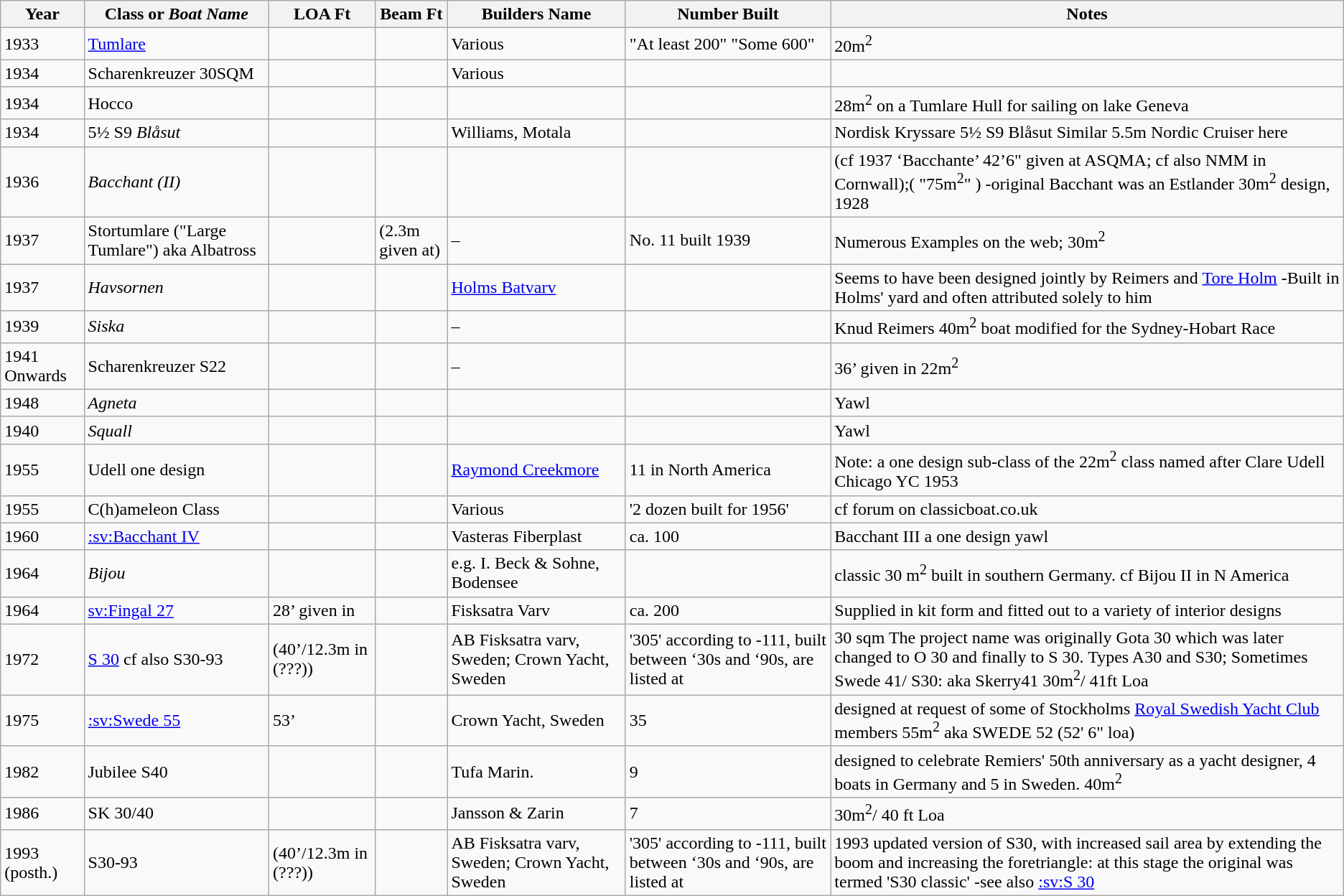<table class="wikitable">
<tr>
<th>Year</th>
<th>Class or <em>Boat Name</em></th>
<th>LOA Ft</th>
<th>Beam Ft</th>
<th>Builders Name</th>
<th>Number Built</th>
<th>Notes</th>
</tr>
<tr>
<td>1933</td>
<td><a href='#'>Tumlare</a></td>
<td></td>
<td></td>
<td>Various</td>
<td>"At least 200" "Some 600"</td>
<td> 20m<sup>2</sup></td>
</tr>
<tr>
<td>1934</td>
<td>Scharenkreuzer 30SQM</td>
<td></td>
<td></td>
<td>Various</td>
<td></td>
<td></td>
</tr>
<tr>
<td>1934</td>
<td>Hocco</td>
<td></td>
<td></td>
<td></td>
<td></td>
<td> 28m<sup>2</sup> on a Tumlare Hull for sailing on lake Geneva</td>
</tr>
<tr>
<td>1934</td>
<td>5½ S9 <em>Blåsut</em></td>
<td></td>
<td></td>
<td>Williams, Motala</td>
<td></td>
<td> Nordisk Kryssare 5½ S9 Blåsut Similar 5.5m Nordic Cruiser here</td>
</tr>
<tr>
<td>1936</td>
<td><em>Bacchant (II)</em></td>
<td></td>
<td></td>
<td></td>
<td></td>
<td> (cf 1937 ‘Bacchante’ 42’6" given at ASQMA; cf also NMM in Cornwall);( "75m<sup>2</sup>" ) -original Bacchant was an Estlander 30m<sup>2</sup> design, 1928</td>
</tr>
<tr>
<td>1937</td>
<td>Stortumlare ("Large Tumlare") aka Albatross</td>
<td></td>
<td> (2.3m given at)</td>
<td>–</td>
<td>No. 11 built 1939</td>
<td>Numerous Examples on the web; 30m<sup>2</sup></td>
</tr>
<tr>
<td>1937</td>
<td><em>Havsornen</em></td>
<td></td>
<td></td>
<td><a href='#'>Holms Batvarv</a></td>
<td></td>
<td>Seems to have been designed jointly by Reimers and <a href='#'>Tore Holm</a> -Built in Holms' yard and often attributed solely to him</td>
</tr>
<tr>
<td>1939</td>
<td><em>Siska</em></td>
<td></td>
<td></td>
<td>–</td>
<td></td>
<td>Knud Reimers 40m<sup>2</sup> boat modified for the Sydney-Hobart Race </td>
</tr>
<tr>
<td>1941 Onwards</td>
<td>Scharenkreuzer S22</td>
<td></td>
<td></td>
<td> –</td>
<td></td>
<td>36’ given in 22m<sup>2</sup></td>
</tr>
<tr>
<td>1948</td>
<td><em>Agneta</em></td>
<td></td>
<td></td>
<td></td>
<td></td>
<td>Yawl</td>
</tr>
<tr>
<td>1940</td>
<td><em>Squall</em></td>
<td></td>
<td></td>
<td></td>
<td></td>
<td>Yawl</td>
</tr>
<tr>
<td>1955</td>
<td>Udell one design</td>
<td></td>
<td></td>
<td><a href='#'>Raymond Creekmore</a></td>
<td>11 in North America</td>
<td> Note: a one design sub-class of the 22m<sup>2</sup> class  named after Clare Udell Chicago YC 1953</td>
</tr>
<tr>
<td>1955</td>
<td>C(h)ameleon Class</td>
<td></td>
<td></td>
<td>Various</td>
<td>'2 dozen built for 1956'</td>
<td> cf forum on classicboat.co.uk</td>
</tr>
<tr>
<td>1960</td>
<td><a href='#'>:sv:Bacchant IV</a></td>
<td></td>
<td></td>
<td>Vasteras Fiberplast</td>
<td>ca. 100</td>
<td> Bacchant III a one design yawl</td>
</tr>
<tr>
<td>1964</td>
<td><em>Bijou</em></td>
<td></td>
<td></td>
<td>e.g. I. Beck & Sohne, Bodensee</td>
<td></td>
<td>classic 30 m<sup>2</sup> built in southern Germany. cf Bijou II in N America</td>
</tr>
<tr>
<td>1964</td>
<td><a href='#'>sv:Fingal 27</a></td>
<td> 28’ given in</td>
<td></td>
<td>Fisksatra Varv</td>
<td>ca. 200</td>
<td>Supplied in kit form and fitted out to a variety of interior designs</td>
</tr>
<tr>
<td>1972</td>
<td><a href='#'>S 30</a> cf also S30-93</td>
<td> (40’/12.3m in (???))</td>
<td></td>
<td>AB Fisksatra varv, Sweden; Crown Yacht, Sweden</td>
<td>'305' according to  -111, built between ‘30s and ‘90s, are listed at </td>
<td>30 sqm The project name was originally Gota 30 which was later changed to O 30 and finally to S 30. Types A30 and S30; Sometimes Swede 41/ S30: aka Skerry41 30m<sup>2</sup>/ 41ft Loa</td>
</tr>
<tr>
<td>1975</td>
<td><a href='#'>:sv:Swede 55</a></td>
<td> 53’</td>
<td></td>
<td>Crown Yacht, Sweden</td>
<td>35</td>
<td>designed at request of some of Stockholms <a href='#'>Royal Swedish Yacht Club</a> members 55m<sup>2</sup> aka SWEDE 52 (52' 6" loa)</td>
</tr>
<tr>
<td>1982</td>
<td>Jubilee S40</td>
<td></td>
<td></td>
<td>Tufa Marin.</td>
<td>9</td>
<td>designed to celebrate Remiers' 50th anniversary as a yacht designer, 4 boats in Germany and 5 in Sweden. 40m<sup>2</sup></td>
</tr>
<tr>
<td>1986</td>
<td>SK 30/40</td>
<td></td>
<td></td>
<td>Jansson & Zarin</td>
<td>7</td>
<td>30m<sup>2</sup>/ 40 ft Loa</td>
</tr>
<tr>
<td>1993 (posth.)</td>
<td>S30-93</td>
<td> (40’/12.3m in (???))</td>
<td></td>
<td>AB Fisksatra varv, Sweden; Crown Yacht, Sweden</td>
<td>'305' according to -111, built between ‘30s and ‘90s, are listed at </td>
<td>1993 updated version of S30, with increased sail area by extending the boom and increasing the foretriangle: at this stage the original was termed 'S30 classic' -see also <a href='#'>:sv:S 30</a></td>
</tr>
</table>
